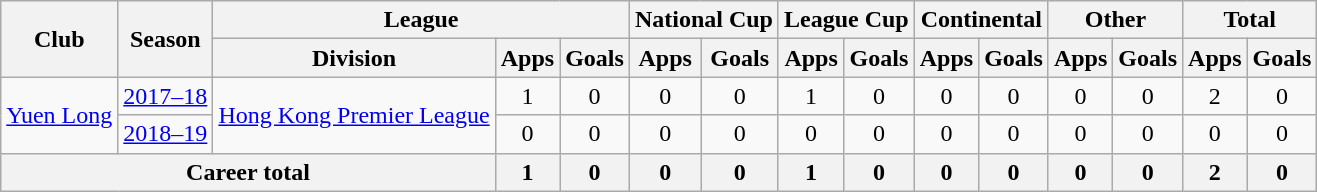<table class="wikitable" style="text-align: center">
<tr>
<th rowspan="2">Club</th>
<th rowspan="2">Season</th>
<th colspan="3">League</th>
<th colspan="2">National Cup</th>
<th colspan="2">League Cup</th>
<th colspan="2">Continental</th>
<th colspan="2">Other</th>
<th colspan="2">Total</th>
</tr>
<tr>
<th>Division</th>
<th>Apps</th>
<th>Goals</th>
<th>Apps</th>
<th>Goals</th>
<th>Apps</th>
<th>Goals</th>
<th>Apps</th>
<th>Goals</th>
<th>Apps</th>
<th>Goals</th>
<th>Apps</th>
<th>Goals</th>
</tr>
<tr>
<td rowspan="2"><a href='#'>Yuen Long</a></td>
<td><a href='#'>2017–18</a></td>
<td rowspan="2"><a href='#'>Hong Kong Premier League</a></td>
<td>1</td>
<td>0</td>
<td>0</td>
<td>0</td>
<td>1</td>
<td>0</td>
<td>0</td>
<td>0</td>
<td>0</td>
<td>0</td>
<td>2</td>
<td>0</td>
</tr>
<tr>
<td><a href='#'>2018–19</a></td>
<td>0</td>
<td>0</td>
<td>0</td>
<td>0</td>
<td>0</td>
<td>0</td>
<td>0</td>
<td>0</td>
<td>0</td>
<td>0</td>
<td>0</td>
<td>0</td>
</tr>
<tr>
<th colspan=3>Career total</th>
<th>1</th>
<th>0</th>
<th>0</th>
<th>0</th>
<th>1</th>
<th>0</th>
<th>0</th>
<th>0</th>
<th>0</th>
<th>0</th>
<th>2</th>
<th>0</th>
</tr>
</table>
